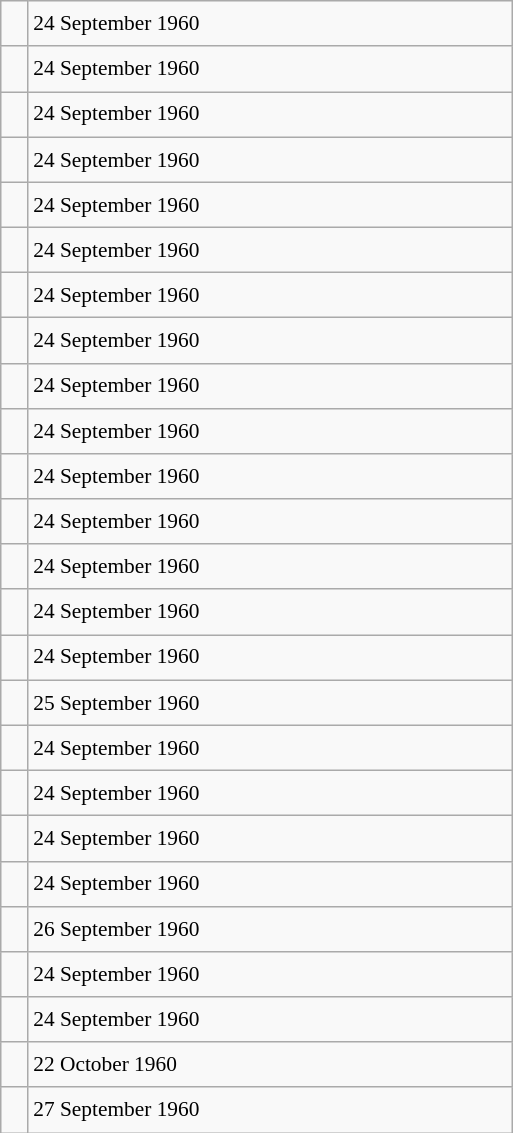<table class="wikitable" style="font-size: 89%; float: left; width: 24em; margin-right: 1em; line-height: 1.65em">
<tr>
<td></td>
<td>24 September 1960</td>
</tr>
<tr>
<td></td>
<td>24 September 1960</td>
</tr>
<tr>
<td></td>
<td>24 September 1960</td>
</tr>
<tr>
<td></td>
<td>24 September 1960</td>
</tr>
<tr>
<td></td>
<td>24 September 1960</td>
</tr>
<tr>
<td></td>
<td>24 September 1960</td>
</tr>
<tr>
<td></td>
<td>24 September 1960</td>
</tr>
<tr>
<td></td>
<td>24 September 1960</td>
</tr>
<tr>
<td></td>
<td>24 September 1960</td>
</tr>
<tr>
<td></td>
<td>24 September 1960</td>
</tr>
<tr>
<td></td>
<td>24 September 1960</td>
</tr>
<tr>
<td></td>
<td>24 September 1960</td>
</tr>
<tr>
<td></td>
<td>24 September 1960</td>
</tr>
<tr>
<td></td>
<td>24 September 1960</td>
</tr>
<tr>
<td></td>
<td>24 September 1960</td>
</tr>
<tr>
<td></td>
<td>25 September 1960</td>
</tr>
<tr>
<td></td>
<td>24 September 1960</td>
</tr>
<tr>
<td></td>
<td>24 September 1960</td>
</tr>
<tr>
<td></td>
<td>24 September 1960</td>
</tr>
<tr>
<td></td>
<td>24 September 1960</td>
</tr>
<tr>
<td></td>
<td>26 September 1960</td>
</tr>
<tr>
<td></td>
<td>24 September 1960</td>
</tr>
<tr>
<td></td>
<td>24 September 1960</td>
</tr>
<tr>
<td></td>
<td>22 October 1960</td>
</tr>
<tr>
<td></td>
<td>27 September 1960</td>
</tr>
</table>
